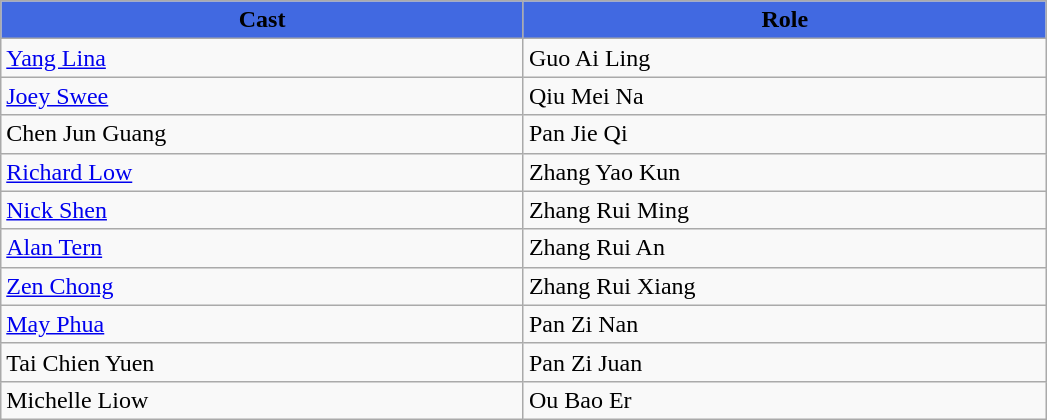<table class="wikitable">
<tr>
<th style="background:RoyalBlue; width:17%">Cast</th>
<th style="background:RoyalBlue; width:17%">Role</th>
</tr>
<tr>
<td><a href='#'>Yang Lina</a></td>
<td>Guo Ai Ling</td>
</tr>
<tr>
<td><a href='#'>Joey Swee</a></td>
<td>Qiu Mei Na</td>
</tr>
<tr>
<td>Chen Jun Guang</td>
<td>Pan Jie Qi</td>
</tr>
<tr>
<td><a href='#'>Richard Low</a></td>
<td>Zhang Yao Kun</td>
</tr>
<tr>
<td><a href='#'>Nick Shen</a></td>
<td>Zhang Rui Ming</td>
</tr>
<tr>
<td><a href='#'>Alan Tern</a></td>
<td>Zhang Rui An</td>
</tr>
<tr>
<td><a href='#'>Zen Chong</a></td>
<td>Zhang Rui Xiang</td>
</tr>
<tr>
<td><a href='#'>May Phua</a></td>
<td>Pan Zi Nan</td>
</tr>
<tr>
<td>Tai Chien Yuen</td>
<td>Pan Zi Juan</td>
</tr>
<tr>
<td>Michelle Liow</td>
<td>Ou Bao Er</td>
</tr>
</table>
